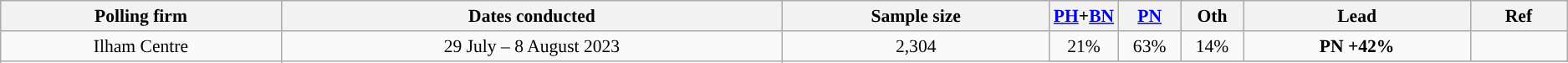<table class="wikitable unsortable" style="text-align:center;font-size:90%;line-height:1.2">
<tr>
<th>Polling firm</th>
<th>Dates conducted</th>
<th>Sample size</th>
<th style="width:4%; "><a href='#'>PH</a>+<a href='#'>BN</a></th>
<th style="width:4%; "><a href='#'>PN</a></th>
<th style="width:4%; ">Oth</th>
<th>Lead</th>
<th>Ref</th>
</tr>
<tr>
<td rowspan="6">Ilham Centre</td>
<td rowspan="6">29 July – 8 August 2023</td>
<td rowspan="6">2,304</td>
<td>21%</td>
<td>63%</td>
<td>14%</td>
<td><strong>PN +42%</strong></td>
<td></td>
</tr>
<tr>
</tr>
</table>
